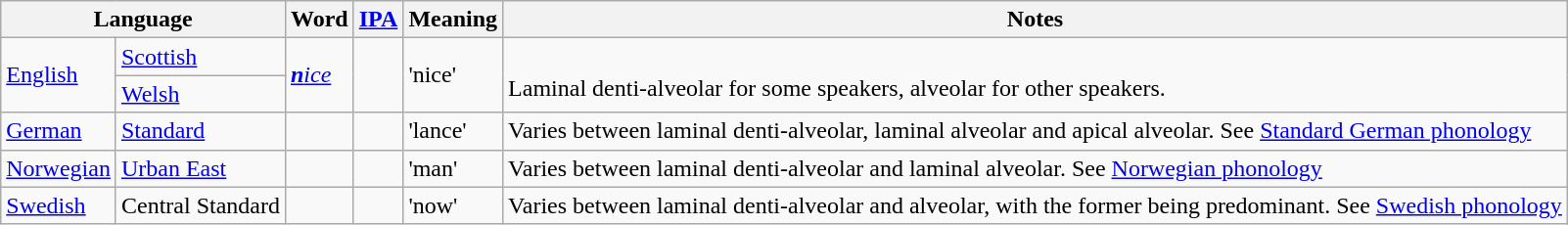<table class="wikitable">
<tr>
<th colspan="2">Language</th>
<th>Word</th>
<th><a href='#'>IPA</a></th>
<th>Meaning</th>
<th>Notes</th>
</tr>
<tr>
<td rowspan="2"><a href='#'>English</a></td>
<td><a href='#'>Scottish</a></td>
<td rowspan="2"><em><a href='#'><strong>n</strong>ice</a></em></td>
<td rowspan="2"></td>
<td rowspan="2">'nice'</td>
<td rowspan="2"><br>Laminal denti-alveolar for some speakers, alveolar for other speakers.</td>
</tr>
<tr>
<td><a href='#'>Welsh</a></td>
</tr>
<tr>
<td><a href='#'>German</a></td>
<td><a href='#'>Standard</a></td>
<td></td>
<td></td>
<td>'lance'</td>
<td>Varies between laminal denti-alveolar, laminal alveolar and apical alveolar. See <a href='#'>Standard German phonology</a></td>
</tr>
<tr>
<td><a href='#'>Norwegian</a></td>
<td><a href='#'>Urban East</a></td>
<td></td>
<td></td>
<td>'man'</td>
<td>Varies between laminal denti-alveolar and laminal alveolar. See <a href='#'>Norwegian phonology</a></td>
</tr>
<tr>
<td><a href='#'>Swedish</a></td>
<td>Central Standard</td>
<td></td>
<td></td>
<td>'now'</td>
<td>Varies between laminal denti-alveolar and alveolar, with the former being predominant. See <a href='#'>Swedish phonology</a></td>
</tr>
</table>
